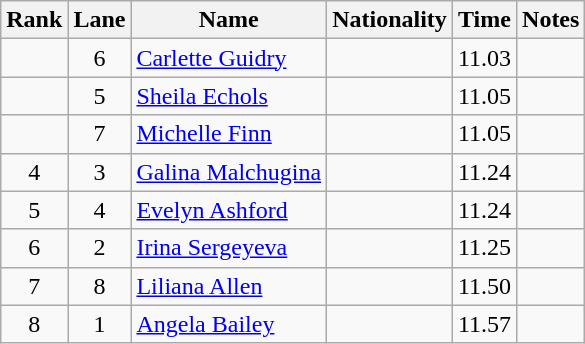<table class="wikitable sortable" style="text-align:center">
<tr>
<th>Rank</th>
<th>Lane</th>
<th>Name</th>
<th>Nationality</th>
<th>Time</th>
<th>Notes</th>
</tr>
<tr>
<td></td>
<td>6</td>
<td align=left><a href='#'>Carlette Guidry</a></td>
<td align=left></td>
<td>11.03</td>
<td></td>
</tr>
<tr>
<td></td>
<td>5</td>
<td align=left><a href='#'>Sheila Echols</a></td>
<td align=left></td>
<td>11.05</td>
<td></td>
</tr>
<tr>
<td></td>
<td>7</td>
<td align=left><a href='#'>Michelle Finn</a></td>
<td align=left></td>
<td>11.05</td>
<td></td>
</tr>
<tr>
<td>4</td>
<td>3</td>
<td align=left><a href='#'>Galina Malchugina</a></td>
<td align=left></td>
<td>11.24</td>
<td></td>
</tr>
<tr>
<td>5</td>
<td>4</td>
<td align=left><a href='#'>Evelyn Ashford</a></td>
<td align=left></td>
<td>11.24</td>
<td></td>
</tr>
<tr>
<td>6</td>
<td>2</td>
<td align=left><a href='#'>Irina Sergeyeva</a></td>
<td align=left></td>
<td>11.25</td>
<td></td>
</tr>
<tr>
<td>7</td>
<td>8</td>
<td align=left><a href='#'>Liliana Allen</a></td>
<td align=left></td>
<td>11.50</td>
<td></td>
</tr>
<tr>
<td>8</td>
<td>1</td>
<td align=left><a href='#'>Angela Bailey</a></td>
<td align=left></td>
<td>11.57</td>
<td></td>
</tr>
</table>
